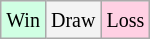<table class="wikitable">
<tr>
<td style="background-color: #d0ffe3;"><small>Win</small></td>
<td style="background-color: #f3f3f3;"><small>Draw</small></td>
<td style="background-color: #ffd0e3;"><small>Loss</small></td>
</tr>
</table>
